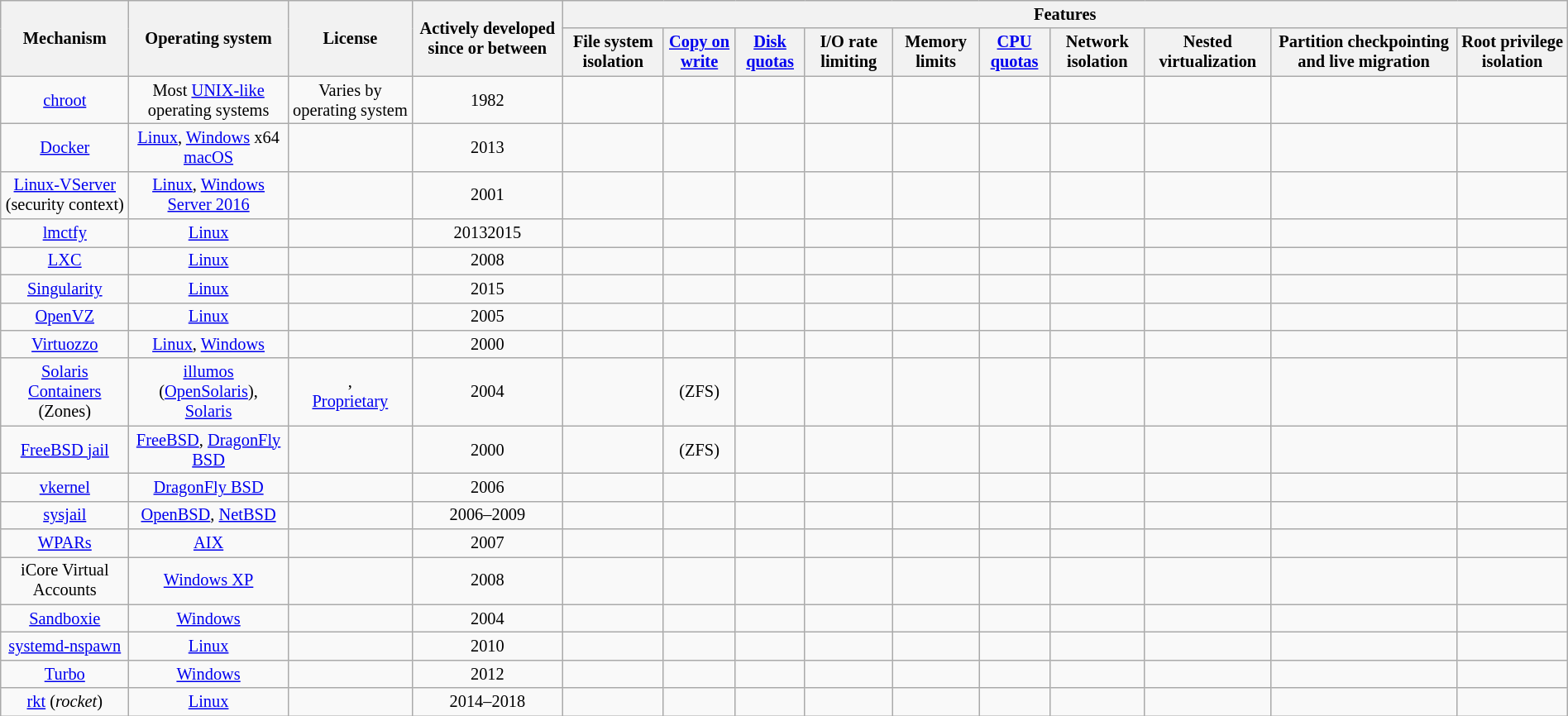<table class="wikitable sortable" style="font-size: 85%; text-align: center; width: 100%">
<tr>
<th rowspan="2">Mechanism</th>
<th rowspan="2">Operating system</th>
<th rowspan="2">License</th>
<th rowspan="2">Actively developed since or between</th>
<th colspan="10">Features</th>
</tr>
<tr>
<th>File system isolation</th>
<th><a href='#'>Copy on write</a></th>
<th><a href='#'>Disk quotas</a></th>
<th>I/O rate limiting</th>
<th>Memory limits</th>
<th><a href='#'>CPU quotas</a></th>
<th>Network isolation</th>
<th>Nested virtualization</th>
<th>Partition checkpointing and live migration</th>
<th>Root privilege isolation</th>
</tr>
<tr>
<td><a href='#'>chroot</a></td>
<td>Most <a href='#'>UNIX-like</a> operating systems</td>
<td>Varies by operating system</td>
<td>1982</td>
<td></td>
<td></td>
<td></td>
<td></td>
<td></td>
<td></td>
<td></td>
<td></td>
<td></td>
<td></td>
</tr>
<tr>
<td><a href='#'>Docker</a></td>
<td><a href='#'>Linux</a>, <a href='#'>Windows</a> x64 <a href='#'>macOS</a></td>
<td></td>
<td>2013</td>
<td></td>
<td></td>
<td></td>
<td> </td>
<td></td>
<td></td>
<td></td>
<td></td>
<td></td>
<td> </td>
</tr>
<tr>
<td><a href='#'>Linux-VServer</a><br>(security context)</td>
<td><a href='#'>Linux</a>, <a href='#'>Windows Server 2016</a></td>
<td></td>
<td>2001</td>
<td></td>
<td></td>
<td></td>
<td></td>
<td></td>
<td></td>
<td></td>
<td></td>
<td></td>
<td></td>
</tr>
<tr>
<td><a href='#'>lmctfy</a></td>
<td><a href='#'>Linux</a></td>
<td></td>
<td>20132015</td>
<td></td>
<td></td>
<td></td>
<td></td>
<td></td>
<td></td>
<td></td>
<td></td>
<td></td>
<td></td>
</tr>
<tr>
<td><a href='#'>LXC</a></td>
<td><a href='#'>Linux</a></td>
<td></td>
<td>2008</td>
<td></td>
<td></td>
<td></td>
<td></td>
<td></td>
<td></td>
<td></td>
<td></td>
<td></td>
<td></td>
</tr>
<tr>
<td><a href='#'>Singularity</a></td>
<td><a href='#'>Linux</a></td>
<td></td>
<td>2015</td>
<td></td>
<td></td>
<td></td>
<td></td>
<td></td>
<td></td>
<td></td>
<td></td>
<td></td>
<td></td>
</tr>
<tr>
<td><a href='#'>OpenVZ</a></td>
<td><a href='#'>Linux</a></td>
<td></td>
<td>2005</td>
<td></td>
<td></td>
<td></td>
<td></td>
<td></td>
<td></td>
<td></td>
<td></td>
<td></td>
<td></td>
</tr>
<tr>
<td><a href='#'>Virtuozzo</a></td>
<td><a href='#'>Linux</a>, <a href='#'>Windows</a></td>
<td></td>
<td>2000</td>
<td></td>
<td></td>
<td></td>
<td></td>
<td></td>
<td></td>
<td></td>
<td></td>
<td></td>
<td></td>
</tr>
<tr>
<td><a href='#'>Solaris Containers</a> (Zones)</td>
<td><a href='#'>illumos</a> (<a href='#'>OpenSolaris</a>),<br><a href='#'>Solaris</a></td>
<td>,<br><a href='#'>Proprietary</a></td>
<td>2004</td>
<td></td>
<td> (ZFS)</td>
<td></td>
<td></td>
<td></td>
<td></td>
<td></td>
<td></td>
<td></td>
<td></td>
</tr>
<tr>
<td><a href='#'>FreeBSD jail</a></td>
<td><a href='#'>FreeBSD</a>, <a href='#'>DragonFly BSD</a></td>
<td></td>
<td>2000</td>
<td></td>
<td> (ZFS)</td>
<td></td>
<td></td>
<td></td>
<td></td>
<td></td>
<td></td>
<td></td>
<td></td>
</tr>
<tr>
<td><a href='#'>vkernel</a></td>
<td><a href='#'>DragonFly BSD</a></td>
<td></td>
<td>2006</td>
<td></td>
<td></td>
<td></td>
<td></td>
<td></td>
<td></td>
<td></td>
<td></td>
<td></td>
<td></td>
</tr>
<tr>
<td><a href='#'>sysjail</a></td>
<td><a href='#'>OpenBSD</a>, <a href='#'>NetBSD</a></td>
<td></td>
<td>2006–2009</td>
<td></td>
<td></td>
<td></td>
<td></td>
<td></td>
<td></td>
<td></td>
<td></td>
<td></td>
<td></td>
</tr>
<tr>
<td><a href='#'>WPARs</a></td>
<td><a href='#'>AIX</a></td>
<td></td>
<td>2007</td>
<td></td>
<td></td>
<td></td>
<td></td>
<td></td>
<td></td>
<td></td>
<td></td>
<td></td>
<td></td>
</tr>
<tr>
<td>iCore Virtual Accounts</td>
<td><a href='#'>Windows XP</a></td>
<td></td>
<td>2008</td>
<td></td>
<td></td>
<td></td>
<td></td>
<td></td>
<td></td>
<td></td>
<td></td>
<td></td>
<td></td>
</tr>
<tr>
<td><a href='#'>Sandboxie</a></td>
<td><a href='#'>Windows</a></td>
<td></td>
<td>2004</td>
<td></td>
<td></td>
<td></td>
<td></td>
<td></td>
<td></td>
<td></td>
<td></td>
<td></td>
<td></td>
</tr>
<tr>
<td><a href='#'>systemd-nspawn</a></td>
<td><a href='#'>Linux</a></td>
<td></td>
<td>2010</td>
<td></td>
<td></td>
<td></td>
<td></td>
<td></td>
<td></td>
<td></td>
<td></td>
<td></td>
<td></td>
</tr>
<tr>
<td><a href='#'>Turbo</a></td>
<td><a href='#'>Windows</a></td>
<td></td>
<td>2012</td>
<td></td>
<td></td>
<td></td>
<td></td>
<td></td>
<td></td>
<td></td>
<td></td>
<td></td>
<td></td>
</tr>
<tr>
<td><a href='#'>rkt</a> (<em>rocket</em>)</td>
<td><a href='#'>Linux</a></td>
<td></td>
<td>2014–2018</td>
<td></td>
<td></td>
<td></td>
<td></td>
<td></td>
<td></td>
<td></td>
<td></td>
<td></td>
<td></td>
</tr>
</table>
